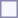<table style="border:1px solid #8888aa; background:#f7f8ff; padding:5px; font-size:95%; margin:0 12px 12px 0;">
</table>
